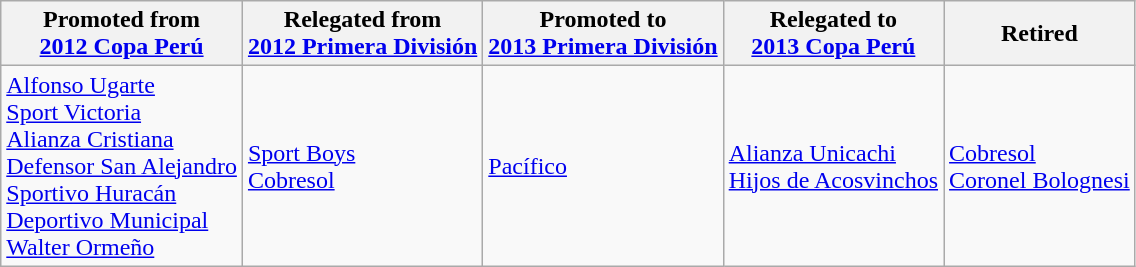<table class="wikitable">
<tr>
<th>Promoted from<br><a href='#'>2012 Copa Perú</a></th>
<th>Relegated from<br><a href='#'>2012 Primera División</a></th>
<th>Promoted to<br><a href='#'>2013 Primera División</a></th>
<th>Relegated to<br><a href='#'>2013 Copa Perú</a></th>
<th>Retired</th>
</tr>
<tr>
<td> <a href='#'>Alfonso Ugarte</a> <br> <a href='#'>Sport Victoria</a> <br> <a href='#'>Alianza Cristiana</a> <br> <a href='#'>Defensor San Alejandro</a> <br> <a href='#'>Sportivo Huracán</a> <br> <a href='#'>Deportivo Municipal</a> <br> <a href='#'>Walter Ormeño</a> </td>
<td> <a href='#'>Sport Boys</a> <br> <a href='#'>Cobresol</a> </td>
<td> <a href='#'>Pacífico</a> </td>
<td> <a href='#'>Alianza Unicachi</a> <br> <a href='#'>Hijos de Acosvinchos</a> </td>
<td> <a href='#'>Cobresol</a> <br> <a href='#'>Coronel Bolognesi</a> </td>
</tr>
</table>
